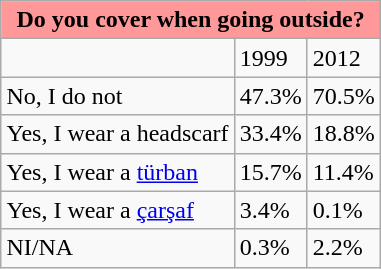<table class="wikitable" style="border:1px black; float:right; margin-center:1em;">
<tr>
<th style="background:#f99;" colspan="4">Do you cover when going outside?</th>
</tr>
<tr Answers>
<td></td>
<td>1999</td>
<td>2012</td>
</tr>
<tr>
<td>No, I do not</td>
<td>47.3%</td>
<td>70.5%</td>
</tr>
<tr>
<td>Yes, I wear a headscarf</td>
<td>33.4%</td>
<td>18.8%</td>
</tr>
<tr>
<td>Yes, I wear a <a href='#'>türban</a></td>
<td>15.7%</td>
<td>11.4%</td>
</tr>
<tr>
<td>Yes, I wear a <a href='#'>çarşaf</a></td>
<td>3.4%</td>
<td>0.1%</td>
</tr>
<tr>
<td>NI/NA</td>
<td>0.3%</td>
<td>2.2%</td>
</tr>
</table>
